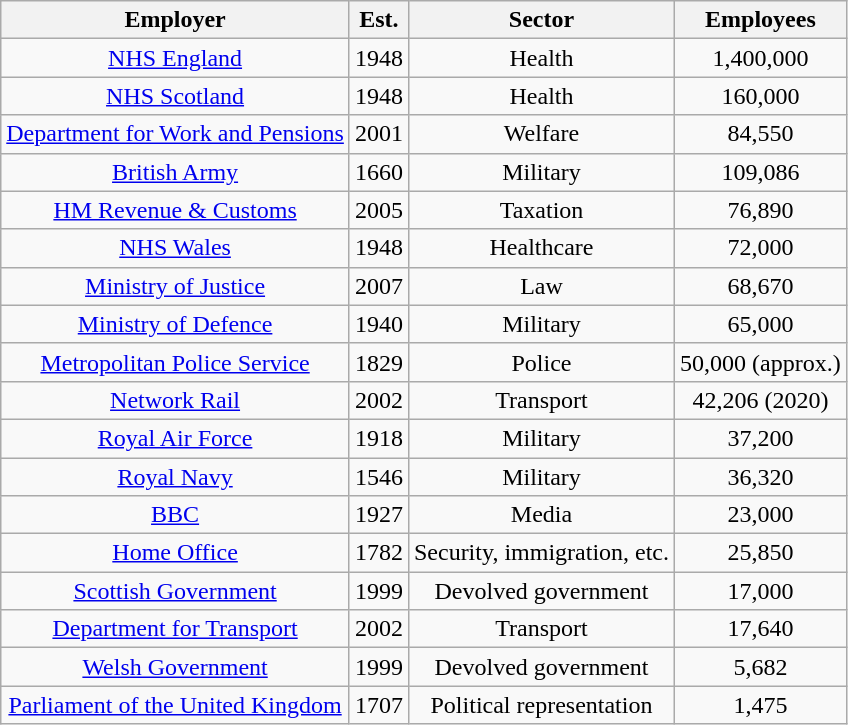<table class="wikitable sortable" style="text-align: center; font-size: 100%;" cellpadding=2 cellspacing=2>
<tr>
<th>Employer</th>
<th>Est.</th>
<th>Sector</th>
<th data-sort-type="number">Employees</th>
</tr>
<tr>
<td><a href='#'>NHS England</a></td>
<td>1948</td>
<td>Health</td>
<td>1,400,000</td>
</tr>
<tr>
<td><a href='#'>NHS Scotland</a></td>
<td>1948</td>
<td>Health</td>
<td>160,000</td>
</tr>
<tr>
<td><a href='#'>Department for Work and Pensions</a></td>
<td>2001</td>
<td>Welfare</td>
<td>84,550</td>
</tr>
<tr royal mail 115,000 est 1600>
<td><a href='#'>British Army</a></td>
<td>1660</td>
<td>Military</td>
<td>109,086</td>
</tr>
<tr>
<td><a href='#'>HM Revenue & Customs</a></td>
<td>2005</td>
<td>Taxation</td>
<td>76,890</td>
</tr>
<tr>
<td><a href='#'>NHS Wales</a></td>
<td>1948</td>
<td>Healthcare</td>
<td>72,000</td>
</tr>
<tr>
<td><a href='#'>Ministry of Justice</a></td>
<td>2007</td>
<td>Law</td>
<td>68,670</td>
</tr>
<tr>
<td><a href='#'>Ministry of Defence</a></td>
<td>1940</td>
<td>Military</td>
<td>65,000</td>
</tr>
<tr>
<td><a href='#'>Metropolitan Police Service</a></td>
<td>1829</td>
<td>Police</td>
<td>50,000 (approx.)</td>
</tr>
<tr>
<td><a href='#'>Network Rail</a></td>
<td>2002</td>
<td>Transport</td>
<td>42,206 (2020)</td>
</tr>
<tr>
<td><a href='#'>Royal Air Force</a></td>
<td>1918</td>
<td>Military</td>
<td>37,200</td>
</tr>
<tr>
<td><a href='#'>Royal Navy</a></td>
<td>1546</td>
<td>Military</td>
<td>36,320</td>
</tr>
<tr>
<td><a href='#'>BBC</a></td>
<td>1927</td>
<td>Media</td>
<td>23,000</td>
</tr>
<tr>
<td><a href='#'>Home Office</a></td>
<td>1782</td>
<td>Security, immigration, etc.</td>
<td>25,850</td>
</tr>
<tr>
<td><a href='#'>Scottish Government</a></td>
<td>1999</td>
<td>Devolved government</td>
<td>17,000</td>
</tr>
<tr>
<td><a href='#'>Department for Transport</a></td>
<td>2002</td>
<td>Transport</td>
<td>17,640</td>
</tr>
<tr>
<td><a href='#'>Welsh Government</a></td>
<td>1999</td>
<td>Devolved government</td>
<td>5,682</td>
</tr>
<tr>
<td><a href='#'>Parliament of the United Kingdom</a></td>
<td>1707</td>
<td>Political representation</td>
<td>1,475</td>
</tr>
</table>
